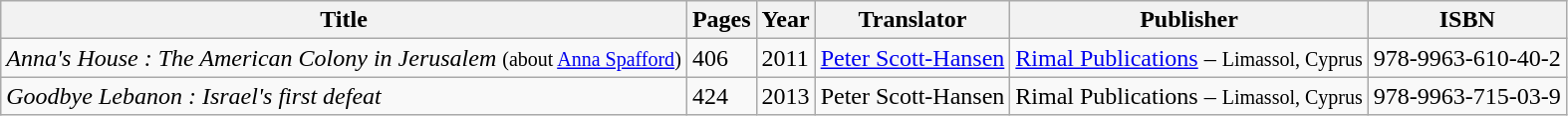<table class="wikitable">
<tr>
<th>Title</th>
<th>Pages</th>
<th>Year</th>
<th>Translator</th>
<th>Publisher</th>
<th>ISBN</th>
</tr>
<tr>
<td><em>Anna's House : The American Colony in Jerusalem</em> <small>(about <a href='#'>Anna Spafford</a>)</small></td>
<td>406</td>
<td>2011</td>
<td><a href='#'>Peter Scott-Hansen</a></td>
<td><a href='#'>Rimal Publications</a> – <small>Limassol, Cyprus</small></td>
<td>978-9963-610-40-2</td>
</tr>
<tr>
<td><em>Goodbye Lebanon : Israel's first defeat</em></td>
<td>424</td>
<td>2013</td>
<td>Peter Scott-Hansen</td>
<td>Rimal Publications – <small>Limassol, Cyprus</small></td>
<td>978-9963-715-03-9</td>
</tr>
</table>
